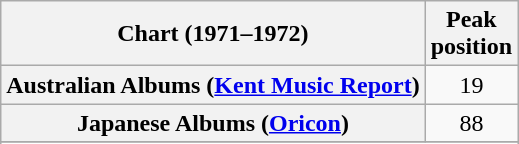<table class="wikitable sortable plainrowheaders">
<tr>
<th scope="col">Chart (1971–1972)</th>
<th scope="col">Peak<br>position</th>
</tr>
<tr>
<th scope="row">Australian Albums (<a href='#'>Kent Music Report</a>)</th>
<td align="center">19</td>
</tr>
<tr>
<th scope="row">Japanese Albums (<a href='#'>Oricon</a>)</th>
<td align="center">88</td>
</tr>
<tr>
</tr>
<tr>
</tr>
</table>
